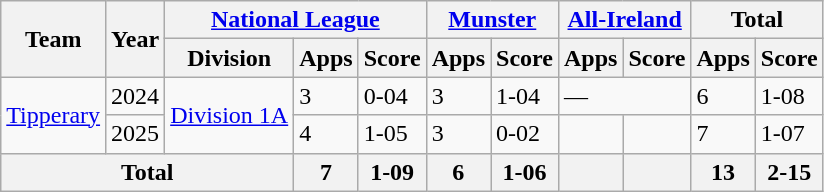<table class="wikitable">
<tr>
<th rowspan="2">Team</th>
<th rowspan="2">Year</th>
<th colspan="3"><a href='#'>National League</a></th>
<th colspan="2"><a href='#'>Munster</a></th>
<th colspan="2"><a href='#'>All-Ireland</a></th>
<th colspan="2">Total</th>
</tr>
<tr>
<th>Division</th>
<th>Apps</th>
<th>Score</th>
<th>Apps</th>
<th>Score</th>
<th>Apps</th>
<th>Score</th>
<th>Apps</th>
<th>Score</th>
</tr>
<tr>
<td rowspan="2"><a href='#'>Tipperary</a></td>
<td>2024</td>
<td rowspan="2"><a href='#'>Division 1A</a></td>
<td>3</td>
<td>0-04</td>
<td>3</td>
<td>1-04</td>
<td colspan="2">—</td>
<td>6</td>
<td>1-08</td>
</tr>
<tr>
<td>2025</td>
<td>4</td>
<td>1-05</td>
<td>3</td>
<td>0-02</td>
<td></td>
<td></td>
<td>7</td>
<td>1-07</td>
</tr>
<tr>
<th colspan="3">Total</th>
<th>7</th>
<th>1-09</th>
<th>6</th>
<th>1-06</th>
<th></th>
<th></th>
<th>13</th>
<th>2-15</th>
</tr>
</table>
